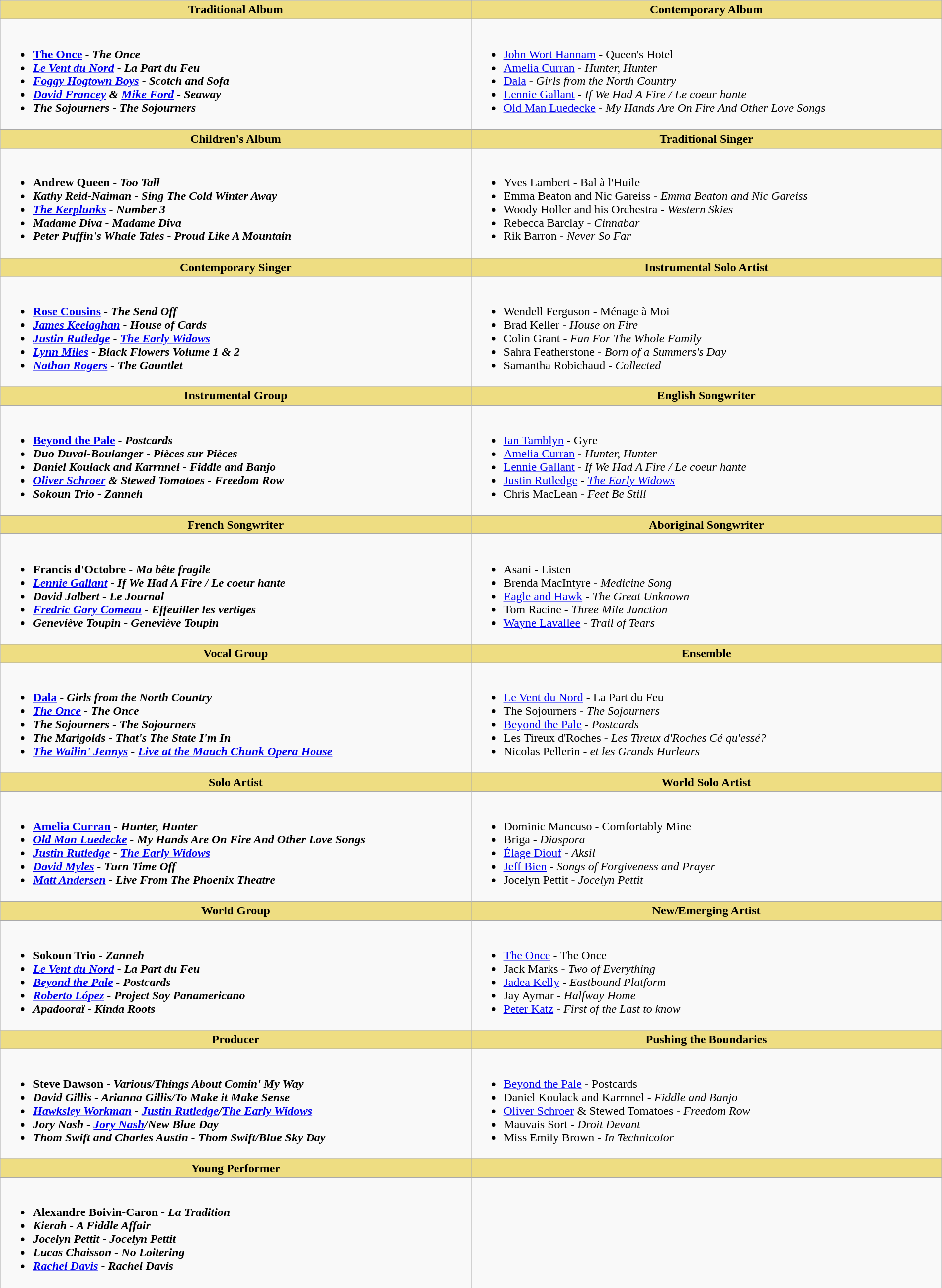<table class=wikitable width="100%">
<tr>
<th style="background:#EEDD82; width:50%">Traditional Album</th>
<th style="background:#EEDD82; width:50%">Contemporary Album</th>
</tr>
<tr>
<td valign="top"><br><ul><li> <strong><a href='#'>The Once</a> - <em>The Once<strong><em></li><li><a href='#'>Le Vent du Nord</a> - </em>La Part du Feu<em></li><li><a href='#'>Foggy Hogtown Boys</a> - </em>Scotch and Sofa<em></li><li><a href='#'>David Francey</a> & <a href='#'>Mike Ford</a> - </em>Seaway<em></li><li>The Sojourners - </em>The Sojourners<em></li></ul></td>
<td valign="top"><br><ul><li> </strong><a href='#'>John Wort Hannam</a> - </em>Queen's Hotel</em></strong></li><li><a href='#'>Amelia Curran</a> - <em>Hunter, Hunter</em></li><li><a href='#'>Dala</a> -<em> Girls from the North Country</em></li><li><a href='#'>Lennie Gallant</a> - <em>If We Had A Fire / Le coeur hante</em></li><li><a href='#'>Old Man Luedecke</a> - <em>My Hands Are On Fire And Other Love Songs</em></li></ul></td>
</tr>
<tr>
<th style="background:#EEDD82; width:50%">Children's Album</th>
<th style="background:#EEDD82; width:50%">Traditional Singer</th>
</tr>
<tr>
<td valign="top"><br><ul><li> <strong>Andrew Queen - <em>Too Tall<strong><em></li><li>Kathy Reid-Naiman - </em>Sing The Cold Winter Away<em></li><li><a href='#'>The Kerplunks</a> - </em>Number 3<em></li><li>Madame Diva - </em>Madame Diva<em></li><li>Peter Puffin's Whale Tales - </em>Proud Like A Mountain<em></li></ul></td>
<td valign="top"><br><ul><li> </strong>Yves Lambert - </em>Bal à l'Huile</em></strong></li><li>Emma Beaton and Nic Gareiss - <em>Emma Beaton and Nic Gareiss</em></li><li>Woody Holler and his Orchestra - <em>Western Skies</em></li><li>Rebecca Barclay - <em>Cinnabar</em></li><li>Rik Barron - <em>Never So Far</em></li></ul></td>
</tr>
<tr>
<th style="background:#EEDD82; width:50%">Contemporary Singer</th>
<th style="background:#EEDD82; width:50%">Instrumental Solo Artist</th>
</tr>
<tr>
<td valign="top"><br><ul><li> <strong><a href='#'>Rose Cousins</a> - <em>The Send Off<strong><em></li><li><a href='#'>James Keelaghan</a> - </em>House of Cards<em></li><li><a href='#'>Justin Rutledge</a> - </em><a href='#'>The Early Widows</a><em></li><li><a href='#'>Lynn Miles</a> - </em>Black Flowers Volume 1 & 2<em></li><li><a href='#'>Nathan Rogers</a> - </em>The Gauntlet<em></li></ul></td>
<td valign="top"><br><ul><li> </strong>Wendell Ferguson - </em>Ménage à Moi</em></strong></li><li>Brad Keller - <em>House on Fire</em></li><li>Colin Grant - <em>Fun For The Whole Family</em></li><li>Sahra Featherstone - <em>Born of a Summers's Day</em></li><li>Samantha Robichaud - <em>Collected</em></li></ul></td>
</tr>
<tr>
<th style="background:#EEDD82; width:50%">Instrumental Group</th>
<th style="background:#EEDD82; width:50%">English Songwriter</th>
</tr>
<tr>
<td valign="top"><br><ul><li> <strong><a href='#'>Beyond the Pale</a> - <em>Postcards<strong><em></li><li>Duo Duval-Boulanger - </em>Pièces sur Pièces<em></li><li>Daniel Koulack and Karrnnel - </em>Fiddle and Banjo<em></li><li><a href='#'>Oliver Schroer</a> & Stewed Tomatoes - </em>Freedom Row<em></li><li>Sokoun Trio - </em>Zanneh<em></li></ul></td>
<td valign="top"><br><ul><li> </strong><a href='#'>Ian Tamblyn</a> - </em>Gyre</em></strong></li><li><a href='#'>Amelia Curran</a> - <em>Hunter, Hunter</em></li><li><a href='#'>Lennie Gallant</a> - <em>If We Had A Fire / Le coeur hante</em></li><li><a href='#'>Justin Rutledge</a> - <em><a href='#'>The Early Widows</a></em></li><li>Chris MacLean - <em>Feet Be Still</em></li></ul></td>
</tr>
<tr>
<th style="background:#EEDD82; width:50%">French Songwriter</th>
<th style="background:#EEDD82; width:50%">Aboriginal Songwriter</th>
</tr>
<tr>
<td valign="top"><br><ul><li> <strong>Francis d'Octobre - <em>Ma bête fragile<strong><em></li><li><a href='#'>Lennie Gallant</a> - </em>If We Had A Fire / Le coeur hante<em></li><li>David Jalbert - </em>Le Journal<em></li><li><a href='#'>Fredric Gary Comeau</a> - </em>Effeuiller les vertiges<em></li><li>Geneviève Toupin - </em>Geneviève Toupin<em></li></ul></td>
<td valign="top"><br><ul><li> </strong>Asani - </em>Listen</em></strong></li><li>Brenda MacIntyre - <em>Medicine Song</em></li><li><a href='#'>Eagle and Hawk</a> - <em>The Great Unknown</em></li><li>Tom Racine - <em>Three Mile Junction</em></li><li><a href='#'>Wayne Lavallee</a> - <em>Trail of Tears</em></li></ul></td>
</tr>
<tr>
<th style="background:#EEDD82; width:50%">Vocal Group</th>
<th style="background:#EEDD82; width:50%">Ensemble</th>
</tr>
<tr>
<td valign="top"><br><ul><li> <strong><a href='#'>Dala</a> - <em>Girls from the North Country<strong><em></li><li><a href='#'>The Once</a> - </em>The Once<em></li><li>The Sojourners - </em>The Sojourners<em></li><li>The Marigolds - </em>That's The State I'm In<em></li><li><a href='#'>The Wailin' Jennys</a> - </em><a href='#'>Live at the Mauch Chunk Opera House</a><em></li></ul></td>
<td valign="top"><br><ul><li> </strong><a href='#'>Le Vent du Nord</a> - </em>La Part du Feu</em></strong></li><li>The Sojourners - <em>The Sojourners</em></li><li><a href='#'>Beyond the Pale</a> - <em>Postcards</em></li><li>Les Tireux d'Roches - <em>Les Tireux d'Roches Cé qu'essé?</em></li><li>Nicolas Pellerin - <em>et les Grands Hurleurs</em></li></ul></td>
</tr>
<tr>
<th style="background:#EEDD82; width:50%">Solo Artist</th>
<th style="background:#EEDD82; width:50%">World Solo Artist</th>
</tr>
<tr>
<td valign="top"><br><ul><li> <strong><a href='#'>Amelia Curran</a> - <em>Hunter, Hunter<strong><em></li><li><a href='#'>Old Man Luedecke</a> - </em>My Hands Are On Fire And Other Love Songs<em></li><li><a href='#'>Justin Rutledge</a> - </em><a href='#'>The Early Widows</a><em></li><li><a href='#'>David Myles</a> - </em>Turn Time Off<em></li><li><a href='#'>Matt Andersen</a> - </em>Live From The Phoenix Theatre<em></li></ul></td>
<td valign="top"><br><ul><li> </strong>Dominic Mancuso - </em>Comfortably Mine</em></strong></li><li>Briga - <em>Diaspora</em></li><li><a href='#'>Élage Diouf</a> - <em>Aksil</em></li><li><a href='#'>Jeff Bien</a> - <em>Songs of Forgiveness and Prayer</em></li><li>Jocelyn Pettit - <em>Jocelyn Pettit</em></li></ul></td>
</tr>
<tr>
<th style="background:#EEDD82; width:50%">World Group</th>
<th style="background:#EEDD82; width:50%">New/Emerging Artist</th>
</tr>
<tr>
<td valign="top"><br><ul><li> <strong>Sokoun Trio - <em>Zanneh<strong><em></li><li><a href='#'>Le Vent du Nord</a> - </em>La Part du Feu<em></li><li><a href='#'>Beyond the Pale</a> - </em>Postcards<em></li><li><a href='#'>Roberto López</a> - </em>Project Soy Panamericano<em></li><li>Apadooraï - </em>Kinda Roots<em></li></ul></td>
<td valign="top"><br><ul><li> </strong><a href='#'>The Once</a> - </em>The Once</em></strong></li><li>Jack Marks - <em>Two of Everything</em></li><li><a href='#'>Jadea Kelly</a> - <em>Eastbound Platform</em></li><li>Jay Aymar - <em>Halfway Home</em></li><li><a href='#'>Peter Katz</a> - <em>First of the Last to know</em></li></ul></td>
</tr>
<tr>
<th style="background:#EEDD82; width:50%">Producer</th>
<th style="background:#EEDD82; width:50%">Pushing the Boundaries</th>
</tr>
<tr>
<td valign="top"><br><ul><li> <strong>Steve Dawson - <em>Various/Things About Comin' My Way<strong><em></li><li>David Gillis - </em>Arianna Gillis/To Make it Make Sense<em></li><li><a href='#'>Hawksley Workman</a> - </em><a href='#'>Justin Rutledge</a>/<a href='#'>The Early Widows</a><em></li><li>Jory Nash - </em><a href='#'>Jory Nash</a>/New Blue Day<em></li><li>Thom Swift and Charles Austin - </em>Thom Swift/Blue Sky Day<em></li></ul></td>
<td valign="top"><br><ul><li> </strong><a href='#'>Beyond the Pale</a> - </em>Postcards</em></strong></li><li>Daniel Koulack and Karrnnel - <em>Fiddle and Banjo</em></li><li><a href='#'>Oliver Schroer</a> & Stewed Tomatoes - <em>Freedom Row</em></li><li>Mauvais Sort - <em>Droit Devant</em></li><li>Miss Emily Brown - <em>In Technicolor</em></li></ul></td>
</tr>
<tr>
<th style="background:#EEDD82; width:50%">Young Performer</th>
<th style="background:#EEDD82; width:50%"></th>
</tr>
<tr>
<td valign="top"><br><ul><li> <strong>Alexandre Boivin-Caron - <em>La Tradition<strong><em></li><li>Kierah - </em>A Fiddle Affair<em></li><li>Jocelyn Pettit - </em>Jocelyn Pettit<em></li><li>Lucas Chaisson - </em>No Loitering<em></li><li><a href='#'>Rachel Davis</a> - </em>Rachel Davis<em></li></ul></td>
<td valign="top"></td>
</tr>
</table>
